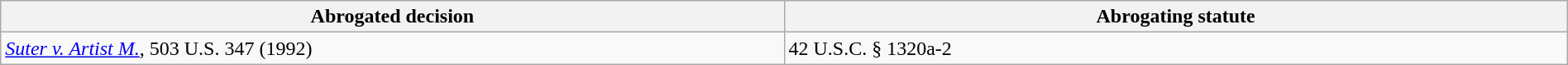<table class="wikitable" style="width:100%; margin:auto;">
<tr>
<th style="width:50%;">Abrogated decision</th>
<th style="width:50%;">Abrogating statute</th>
</tr>
<tr>
<td><em><a href='#'>Suter v. Artist M.</a></em>, 503 U.S. 347 (1992)</td>
<td>42 U.S.C. § 1320a-2</td>
</tr>
</table>
